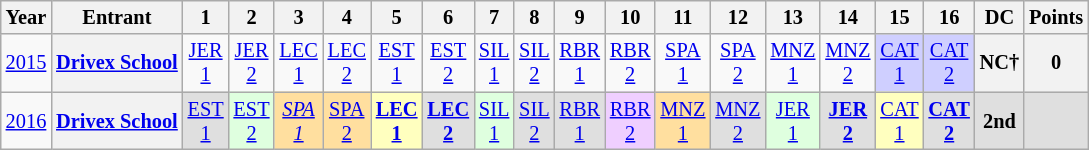<table class="wikitable" style="text-align:center; font-size:85%">
<tr>
<th>Year</th>
<th>Entrant</th>
<th>1</th>
<th>2</th>
<th>3</th>
<th>4</th>
<th>5</th>
<th>6</th>
<th>7</th>
<th>8</th>
<th>9</th>
<th>10</th>
<th>11</th>
<th>12</th>
<th>13</th>
<th>14</th>
<th>15</th>
<th>16</th>
<th>DC</th>
<th>Points</th>
</tr>
<tr>
<td><a href='#'>2015</a></td>
<th nowrap><a href='#'>Drivex School</a></th>
<td style="background:#;"><a href='#'>JER<br>1</a></td>
<td style="background:#;"><a href='#'>JER<br>2</a></td>
<td style="background:#;"><a href='#'>LEC<br>1</a></td>
<td style="background:#;"><a href='#'>LEC<br>2</a></td>
<td style="background:#;"><a href='#'>EST<br>1</a></td>
<td style="background:#;"><a href='#'>EST<br>2</a></td>
<td style="background:#;"><a href='#'>SIL<br>1</a></td>
<td style="background:#;"><a href='#'>SIL<br>2</a></td>
<td style="background:#;"><a href='#'>RBR<br>1</a></td>
<td style="background:#;"><a href='#'>RBR<br>2</a></td>
<td style="background:#;"><a href='#'>SPA<br>1</a></td>
<td style="background:#;"><a href='#'>SPA<br>2</a></td>
<td style="background:#;"><a href='#'>MNZ<br>1</a></td>
<td style="background:#;"><a href='#'>MNZ<br>2</a></td>
<td style="background:#CFCFFF;"><a href='#'>CAT<br>1</a><br></td>
<td style="background:#CFCFFF;"><a href='#'>CAT<br>2</a><br></td>
<th>NC†</th>
<th>0</th>
</tr>
<tr>
<td><a href='#'>2016</a></td>
<th nowrap><a href='#'>Drivex School</a></th>
<td style="background:#DFDFDF;"><a href='#'>EST<br>1</a><br></td>
<td style="background:#DFFFDF;"><a href='#'>EST<br>2</a><br></td>
<td style="background:#FFDF9F;"><em><a href='#'>SPA<br>1</a></em><br></td>
<td style="background:#FFDF9F;"><a href='#'>SPA<br>2</a><br></td>
<td style="background:#FFFFBF;"><strong><a href='#'>LEC<br>1</a></strong><br></td>
<td style="background:#DFDFDF;"><strong><a href='#'>LEC<br>2</a></strong><br></td>
<td style="background:#DFFFDF;"><a href='#'>SIL<br>1</a><br></td>
<td style="background:#DFDFDF;"><a href='#'>SIL<br>2</a><br></td>
<td style="background:#DFDFDF;"><a href='#'>RBR<br>1</a><br></td>
<td style="background:#EFCFFF;"><a href='#'>RBR<br>2</a><br></td>
<td style="background:#FFDF9F;"><a href='#'>MNZ<br>1</a><br></td>
<td style="background:#DFDFDF;"><a href='#'>MNZ<br>2</a><br></td>
<td style="background:#DFFFDF;"><a href='#'>JER<br>1</a><br></td>
<td style="background:#DFDFDF;"><strong><a href='#'>JER<br>2</a></strong><br></td>
<td style="background:#FFFFBF;"><a href='#'>CAT<br>1</a><br></td>
<td style="background:#DFDFDF;"><strong><a href='#'>CAT<br>2</a></strong><br></td>
<th style="background:#DFDFDF;">2nd</th>
<th style="background:#DFDFDF;"></th>
</tr>
</table>
